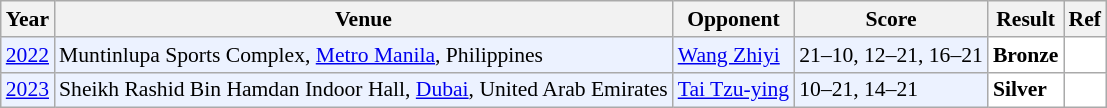<table class="sortable wikitable" style="font-size: 90%;">
<tr>
<th>Year</th>
<th>Venue</th>
<th>Opponent</th>
<th>Score</th>
<th>Result</th>
<th>Ref</th>
</tr>
<tr style="background:#ECF2FF">
<td align="center"><a href='#'>2022</a></td>
<td align="left">Muntinlupa Sports Complex, <a href='#'>Metro Manila</a>, Philippines</td>
<td align="left"> <a href='#'>Wang Zhiyi</a></td>
<td align="left">21–10, 12–21, 16–21</td>
<td style="text-align:left; background:white"> <strong>Bronze</strong></td>
<td style="text-align:center; background:white"></td>
</tr>
<tr style="background:#ECF2FF">
<td align="center"><a href='#'>2023</a></td>
<td align="left">Sheikh Rashid Bin Hamdan Indoor Hall, <a href='#'>Dubai</a>, United Arab Emirates</td>
<td align="left"> <a href='#'>Tai Tzu-ying</a></td>
<td align="left">10–21, 14–21</td>
<td style="text-align:left; background:white"> <strong>Silver</strong></td>
<td style="text-align:center; background:white"></td>
</tr>
</table>
